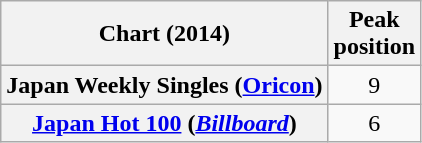<table class="wikitable sortable plainrowheaders" style="text-align:center;">
<tr>
<th scope="col">Chart (2014)</th>
<th scope="col">Peak<br>position</th>
</tr>
<tr>
<th scope="row">Japan Weekly Singles (<a href='#'>Oricon</a>)</th>
<td style="text-align:center;">9</td>
</tr>
<tr>
<th scope="row"><a href='#'>Japan Hot 100</a> (<em><a href='#'>Billboard</a></em>)</th>
<td style="text-align:center;">6</td>
</tr>
</table>
